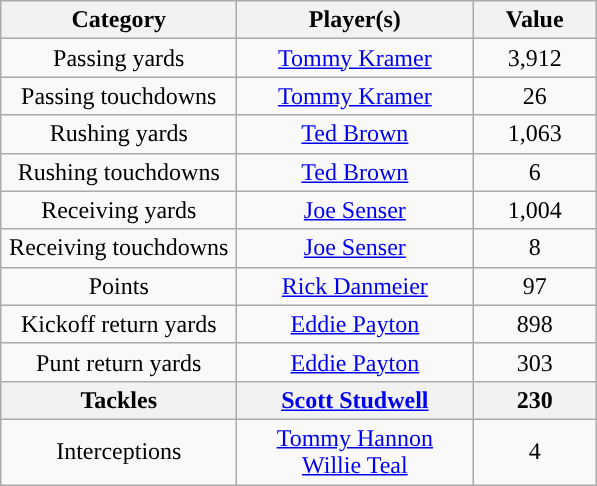<table class="wikitable" style="text-align:center">
<tr>
<th width=150px>Category</th>
<th width=150px>Player(s)</th>
<th width=75px>Value</th>
</tr>
<tr>
<td>Passing yards</td>
<td><a href='#'>Tommy Kramer</a></td>
<td>3,912</td>
</tr>
<tr>
<td>Passing touchdowns</td>
<td><a href='#'>Tommy Kramer</a></td>
<td>26</td>
</tr>
<tr>
<td>Rushing yards</td>
<td><a href='#'>Ted Brown</a></td>
<td>1,063</td>
</tr>
<tr>
<td>Rushing touchdowns</td>
<td><a href='#'>Ted Brown</a></td>
<td>6</td>
</tr>
<tr>
<td>Receiving yards</td>
<td><a href='#'>Joe Senser</a></td>
<td>1,004</td>
</tr>
<tr>
<td>Receiving touchdowns</td>
<td><a href='#'>Joe Senser</a></td>
<td>8</td>
</tr>
<tr>
<td>Points</td>
<td><a href='#'>Rick Danmeier</a></td>
<td>97</td>
</tr>
<tr>
<td>Kickoff return yards</td>
<td><a href='#'>Eddie Payton</a></td>
<td>898</td>
</tr>
<tr>
<td>Punt return yards</td>
<td><a href='#'>Eddie Payton</a></td>
<td>303</td>
</tr>
<tr>
<th>Tackles</th>
<th><a href='#'>Scott Studwell</a></th>
<th>230</th>
</tr>
<tr>
<td>Interceptions</td>
<td><a href='#'>Tommy Hannon</a> <br> <a href='#'>Willie Teal</a></td>
<td>4</td>
</tr>
</table>
